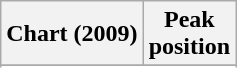<table class="wikitable sortable plainrowheaders">
<tr>
<th>Chart (2009)</th>
<th>Peak<br>position</th>
</tr>
<tr>
</tr>
<tr>
</tr>
<tr>
</tr>
<tr>
</tr>
<tr>
</tr>
</table>
